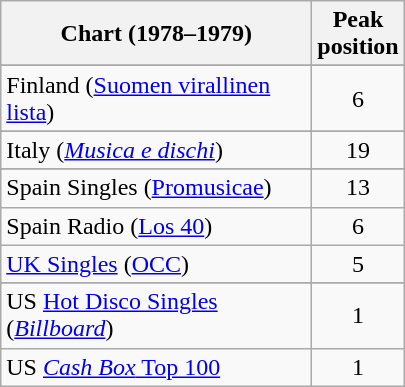<table class="wikitable sortable">
<tr>
<th style="width:200px;">Chart (1978–1979)</th>
<th>Peak<br>position</th>
</tr>
<tr>
</tr>
<tr>
</tr>
<tr>
</tr>
<tr>
<td>Finland (<a href='#'>Suomen virallinen lista</a>)</td>
<td style="text-align:center;">6</td>
</tr>
<tr>
</tr>
<tr>
<td>Italy (<em><a href='#'>Musica e dischi</a></em>)</td>
<td style="text-align:center;">19</td>
</tr>
<tr>
</tr>
<tr>
</tr>
<tr>
<td>Spain Singles (<a href='#'>Promusicae</a>)</td>
<td style="text-align:center;">13</td>
</tr>
<tr>
<td>Spain Radio (<a href='#'>Los 40</a>)</td>
<td style="text-align:center;">6</td>
</tr>
<tr>
<td><a href='#'>UK Singles</a> (<a href='#'>OCC</a>)</td>
<td style="text-align:center;">5</td>
</tr>
<tr>
</tr>
<tr>
</tr>
<tr>
<td>US <a href='#'>Hot Disco Singles</a> (<em><a href='#'>Billboard</a></em>)</td>
<td style="text-align:center;">1</td>
</tr>
<tr>
<td>US <a href='#'><em>Cash Box</em> Top 100</a></td>
<td style="text-align:center;">1</td>
</tr>
</table>
